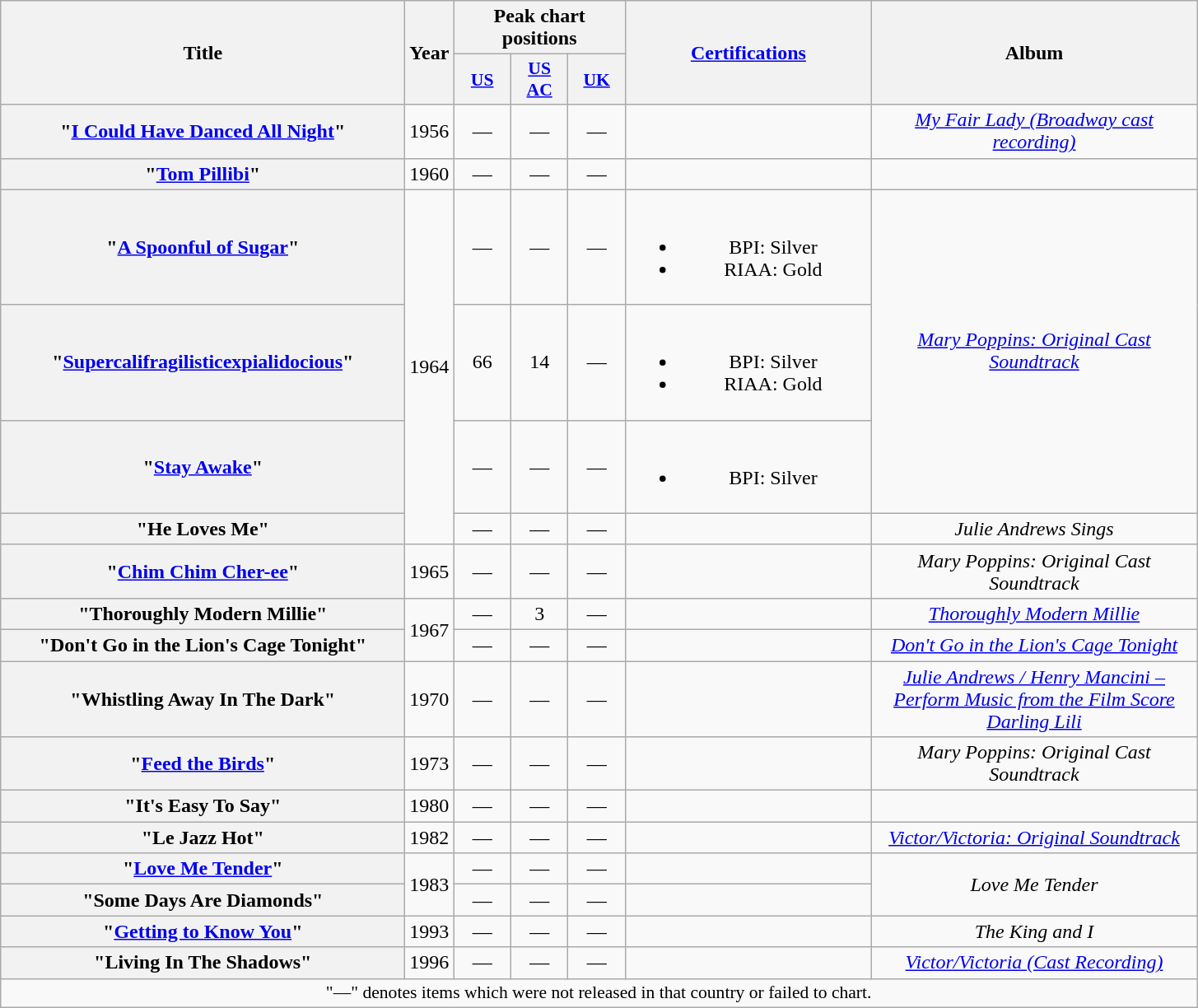<table class="wikitable plainrowheaders" style="text-align:center;">
<tr>
<th scope="col" rowspan="2" style="width:20em;">Title</th>
<th scope="col" rowspan="2" style="width:2em;">Year</th>
<th scope="col" colspan="3">Peak chart positions</th>
<th scope="col" rowspan="2" style="width:12em;"><a href='#'>Certifications</a></th>
<th scope="col" rowspan="2" style="width:16em;">Album</th>
</tr>
<tr>
<th scope="col" style="width:2.75em; font-size:90%;"><a href='#'>US</a><br></th>
<th scope="col" style="width:2.75em; font-size:90%;"><a href='#'>US<br>AC</a><br></th>
<th scope="col" style="width:2.75em; font-size:90%;"><a href='#'>UK</a><br></th>
</tr>
<tr>
<th scope="row">"<a href='#'>I Could Have Danced All Night</a>"</th>
<td>1956</td>
<td>—</td>
<td>—</td>
<td>—</td>
<td></td>
<td rowspan="1"><em><a href='#'>My Fair Lady (Broadway cast recording)</a></em></td>
</tr>
<tr>
<th scope="row">"<a href='#'>Tom Pillibi</a>"</th>
<td>1960</td>
<td>—</td>
<td>—</td>
<td>—</td>
<td></td>
<td></td>
</tr>
<tr>
<th scope="row">"<a href='#'>A Spoonful of Sugar</a>"</th>
<td rowspan="4">1964</td>
<td>—</td>
<td>—</td>
<td>—</td>
<td><br><ul><li>BPI: Silver</li><li>RIAA: Gold</li></ul></td>
<td rowspan="3"><em><a href='#'>Mary Poppins: Original Cast Soundtrack</a></em></td>
</tr>
<tr>
<th scope="row">"<a href='#'>Supercalifragilisticexpialidocious</a>"</th>
<td>66</td>
<td>14</td>
<td>—</td>
<td><br><ul><li>BPI: Silver</li><li>RIAA: Gold</li></ul></td>
</tr>
<tr>
<th scope="row">"<a href='#'>Stay Awake</a>"</th>
<td>—</td>
<td>—</td>
<td>—</td>
<td><br><ul><li>BPI: Silver</li></ul></td>
</tr>
<tr>
<th scope="row">"He Loves Me"</th>
<td>—</td>
<td>—</td>
<td>—</td>
<td></td>
<td><em>Julie Andrews Sings</em></td>
</tr>
<tr>
<th scope="row">"<a href='#'>Chim Chim Cher-ee</a>"</th>
<td rowspan="1">1965</td>
<td>—</td>
<td>—</td>
<td>—</td>
<td></td>
<td rowspan="1"><em>Mary Poppins: Original Cast Soundtrack</em></td>
</tr>
<tr>
<th scope="row">"Thoroughly Modern Millie"</th>
<td rowspan="2">1967</td>
<td>—</td>
<td>3</td>
<td>—</td>
<td></td>
<td rowspan="1"><em><a href='#'>Thoroughly Modern Millie</a></em></td>
</tr>
<tr>
<th scope="row">"Don't Go in the Lion's Cage Tonight"</th>
<td>—</td>
<td>—</td>
<td>—</td>
<td></td>
<td><em><a href='#'>Don't Go in the Lion's Cage Tonight</a></em></td>
</tr>
<tr>
<th scope="row">"Whistling Away In The Dark"</th>
<td rowspan="1">1970</td>
<td>—</td>
<td>—</td>
<td>—</td>
<td></td>
<td rowspan="1"><em><a href='#'>Julie Andrews / Henry Mancini – Perform Music from the Film Score Darling Lili</a></em></td>
</tr>
<tr>
<th scope="row">"<a href='#'>Feed the Birds</a>"</th>
<td rowspan="1">1973</td>
<td>—</td>
<td>—</td>
<td>—</td>
<td></td>
<td rowspan="1"><em>Mary Poppins: Original Cast Soundtrack</em></td>
</tr>
<tr>
<th scope="row">"It's Easy To Say"</th>
<td rowspan="1">1980</td>
<td>—</td>
<td>—</td>
<td>—</td>
<td></td>
<td></td>
</tr>
<tr>
<th scope="row">"Le Jazz Hot"</th>
<td rowspan="1">1982</td>
<td>—</td>
<td>—</td>
<td>—</td>
<td></td>
<td rowspan="1"><em><a href='#'>Victor/Victoria: Original Soundtrack</a></em></td>
</tr>
<tr>
<th scope="row">"<a href='#'>Love Me Tender</a>"</th>
<td rowspan="2">1983</td>
<td>—</td>
<td>—</td>
<td>—</td>
<td></td>
<td rowspan="2"><em>Love Me Tender</em></td>
</tr>
<tr>
<th scope="row">"Some Days Are Diamonds"</th>
<td>—</td>
<td>—</td>
<td>—</td>
<td></td>
</tr>
<tr>
<th scope="row">"<a href='#'>Getting to Know You</a>"</th>
<td rowspan="1">1993</td>
<td>—</td>
<td>—</td>
<td>—</td>
<td></td>
<td rowspan="1"><em>The King and I</em></td>
</tr>
<tr>
<th scope="row">"Living In The Shadows"</th>
<td rowspan="1">1996</td>
<td>—</td>
<td>—</td>
<td>—</td>
<td></td>
<td rowspan="1"><em><a href='#'>Victor/Victoria (Cast Recording)</a></em></td>
</tr>
<tr>
<td colspan="14" style="font-size:90%;">"—" denotes items which were not released in that country or failed to chart.</td>
</tr>
</table>
